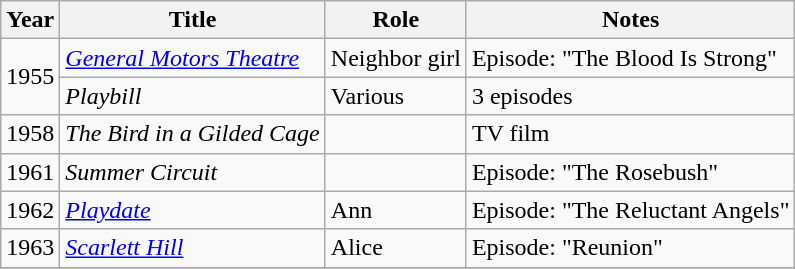<table class="wikitable">
<tr>
<th>Year</th>
<th>Title</th>
<th>Role</th>
<th>Notes</th>
</tr>
<tr>
<td rowspan="2">1955</td>
<td><em><a href='#'>General Motors Theatre</a></em></td>
<td>Neighbor girl</td>
<td>Episode: "The Blood Is Strong"</td>
</tr>
<tr>
<td><em>Playbill</em></td>
<td>Various</td>
<td>3 episodes</td>
</tr>
<tr>
<td>1958</td>
<td><em>The Bird in a Gilded Cage</em></td>
<td></td>
<td>TV film</td>
</tr>
<tr>
<td>1961</td>
<td><em>Summer Circuit</em></td>
<td></td>
<td>Episode: "The Rosebush"</td>
</tr>
<tr>
<td>1962</td>
<td><em><a href='#'>Playdate</a></em></td>
<td>Ann</td>
<td>Episode: "The Reluctant Angels"</td>
</tr>
<tr>
<td>1963</td>
<td><em><a href='#'>Scarlett Hill</a></em></td>
<td>Alice</td>
<td>Episode: "Reunion"</td>
</tr>
<tr>
</tr>
</table>
